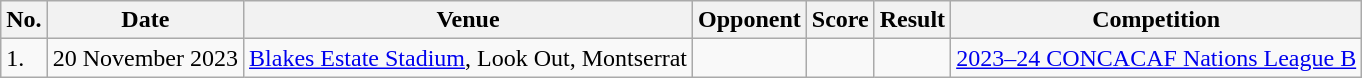<table class="wikitable" style="font-size:100%;">
<tr>
<th>No.</th>
<th>Date</th>
<th>Venue</th>
<th>Opponent</th>
<th>Score</th>
<th>Result</th>
<th>Competition</th>
</tr>
<tr>
<td>1.</td>
<td>20 November 2023</td>
<td><a href='#'>Blakes Estate Stadium</a>, Look Out, Montserrat</td>
<td></td>
<td></td>
<td></td>
<td><a href='#'>2023–24 CONCACAF Nations League B</a></td>
</tr>
</table>
